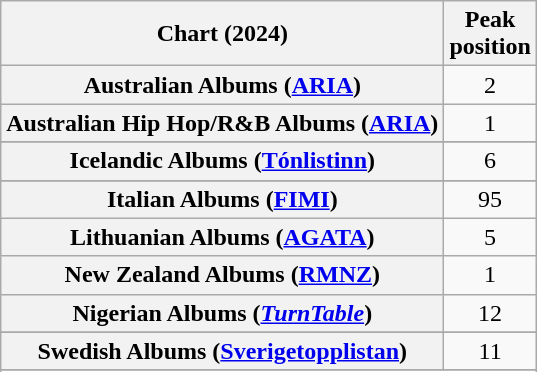<table class="wikitable sortable plainrowheaders" style="text-align:center">
<tr>
<th scope="col">Chart (2024)</th>
<th scope="col">Peak<br>position</th>
</tr>
<tr>
<th scope="row">Australian Albums (<a href='#'>ARIA</a>)</th>
<td>2</td>
</tr>
<tr>
<th scope="row">Australian Hip Hop/R&B Albums (<a href='#'>ARIA</a>)</th>
<td>1</td>
</tr>
<tr>
</tr>
<tr>
</tr>
<tr>
</tr>
<tr>
</tr>
<tr>
</tr>
<tr>
</tr>
<tr>
</tr>
<tr>
</tr>
<tr>
</tr>
<tr>
<th scope="row">Icelandic Albums (<a href='#'>Tónlistinn</a>)</th>
<td>6</td>
</tr>
<tr>
</tr>
<tr>
<th scope="row">Italian Albums (<a href='#'>FIMI</a>)</th>
<td>95</td>
</tr>
<tr>
<th scope="row">Lithuanian Albums (<a href='#'>AGATA</a>)</th>
<td>5</td>
</tr>
<tr>
<th scope="row">New Zealand Albums (<a href='#'>RMNZ</a>)</th>
<td>1</td>
</tr>
<tr>
<th scope="row">Nigerian Albums (<a href='#'><em>TurnTable</em></a>)</th>
<td>12</td>
</tr>
<tr>
</tr>
<tr>
</tr>
<tr>
</tr>
<tr>
<th scope="row">Swedish Albums (<a href='#'>Sverigetopplistan</a>)</th>
<td>11</td>
</tr>
<tr>
</tr>
<tr>
</tr>
<tr>
</tr>
<tr>
</tr>
<tr>
</tr>
</table>
